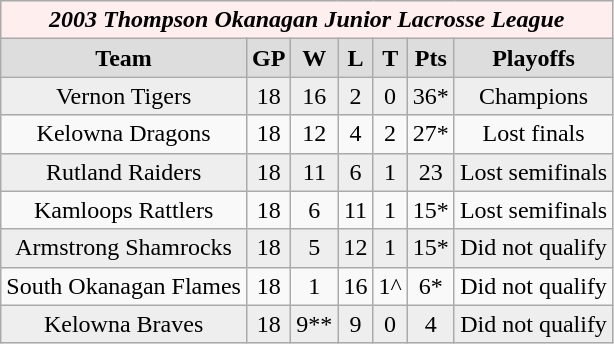<table class="wikitable">
<tr align="center" bgcolor="#ffeeee">
<td colspan="7"><strong><em>2003 Thompson Okanagan Junior Lacrosse League</em></strong></td>
</tr>
<tr align="center"  bgcolor="#dddddd">
<td><strong>Team </strong></td>
<td><strong> GP </strong></td>
<td><strong> W </strong></td>
<td><strong> L </strong></td>
<td><strong> T </strong></td>
<td><strong>Pts</strong></td>
<td><strong>Playoffs</strong></td>
</tr>
<tr align="center" bgcolor="#eeeeee">
<td>Vernon Tigers</td>
<td>18</td>
<td>16</td>
<td>2</td>
<td>0</td>
<td>36*</td>
<td>Champions</td>
</tr>
<tr align="center">
<td>Kelowna Dragons</td>
<td>18</td>
<td>12</td>
<td>4</td>
<td>2</td>
<td>27*</td>
<td>Lost finals</td>
</tr>
<tr align="center" bgcolor="#eeeeee">
<td>Rutland Raiders</td>
<td>18</td>
<td>11</td>
<td>6</td>
<td>1</td>
<td>23</td>
<td>Lost semifinals</td>
</tr>
<tr align="center">
<td>Kamloops Rattlers</td>
<td>18</td>
<td>6</td>
<td>11</td>
<td>1</td>
<td>15*</td>
<td>Lost semifinals</td>
</tr>
<tr align="center" bgcolor="#eeeeee">
<td>Armstrong Shamrocks</td>
<td>18</td>
<td>5</td>
<td>12</td>
<td>1</td>
<td>15*</td>
<td>Did not qualify</td>
</tr>
<tr align="center">
<td>South Okanagan Flames</td>
<td>18</td>
<td>1</td>
<td>16</td>
<td>1^</td>
<td>6*</td>
<td>Did not qualify</td>
</tr>
<tr align="center" bgcolor="#eeeeee">
<td>Kelowna Braves</td>
<td>18</td>
<td>9**</td>
<td>9</td>
<td>0</td>
<td>4</td>
<td>Did not qualify</td>
</tr>
</table>
